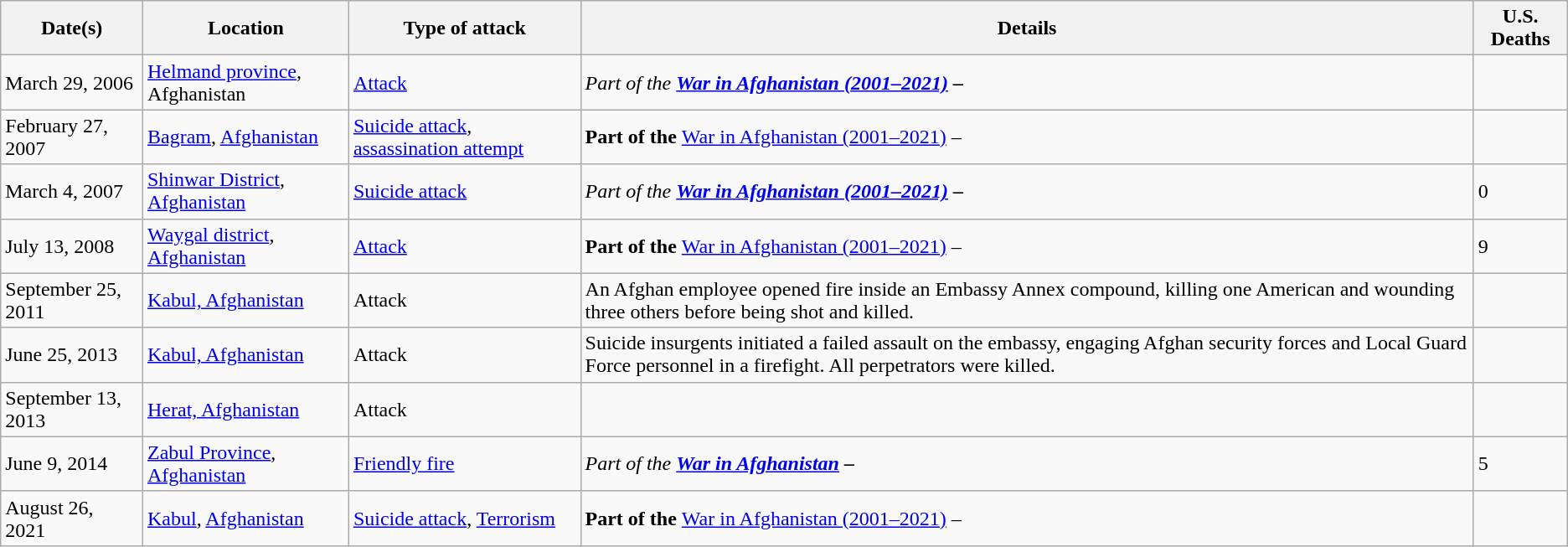<table class="sortable wikitable">
<tr>
<th>Date(s)</th>
<th>Location</th>
<th>Type of attack</th>
<th>Details</th>
<th>U.S. Deaths</th>
</tr>
<tr>
<td>March 29, 2006</td>
<td><a href='#'>Helmand province</a>, Afghanistan</td>
<td><a href='#'>Attack</a></td>
<td><strong></strong> <em>Part of the <strong><a href='#'>War in Afghanistan (2001–2021)</a><strong><em> –</td>
<td></td>
</tr>
<tr>
<td>February 27, 2007</td>
<td><a href='#'>Bagram</a>, <a href='#'>Afghanistan</a></td>
<td><a href='#'>Suicide attack</a>, <a href='#'>assassination attempt</a></td>
<td></strong><strong> </em>Part of the </strong><a href='#'>War in Afghanistan (2001–2021)</a></em></strong> –</td>
<td></td>
</tr>
<tr>
<td>March 4, 2007</td>
<td><a href='#'>Shinwar District</a>, <a href='#'>Afghanistan</a></td>
<td><a href='#'>Suicide attack</a></td>
<td><strong></strong> <em>Part of the <strong><a href='#'>War in Afghanistan (2001–2021)</a><strong><em> –</td>
<td>0</td>
</tr>
<tr>
<td>July 13, 2008</td>
<td><a href='#'>Waygal district</a>, <a href='#'>Afghanistan</a></td>
<td><a href='#'>Attack</a></td>
<td></strong><strong> </em>Part of the </strong><a href='#'>War in Afghanistan (2001–2021)</a></em></strong> –</td>
<td>9</td>
</tr>
<tr>
<td>September 25, 2011</td>
<td><a href='#'>Kabul, Afghanistan</a></td>
<td>Attack</td>
<td>An Afghan employee opened fire inside an Embassy Annex compound, killing one American and wounding three others before being shot and killed.</td>
<td></td>
</tr>
<tr>
<td>June 25, 2013</td>
<td><a href='#'>Kabul, Afghanistan</a></td>
<td>Attack</td>
<td>Suicide insurgents initiated a failed assault on the embassy, engaging Afghan security forces and Local Guard Force personnel in a firefight. All perpetrators were killed.</td>
<td></td>
</tr>
<tr>
<td>September 13, 2013</td>
<td><a href='#'>Herat, Afghanistan</a></td>
<td>Attack</td>
<td><strong></strong></td>
<td></td>
</tr>
<tr>
<td>June 9, 2014</td>
<td><a href='#'>Zabul Province</a>, <a href='#'>Afghanistan</a></td>
<td><a href='#'>Friendly fire</a></td>
<td><strong></strong> <em>Part of the <strong><a href='#'>War in Afghanistan</a><strong><em> –</td>
<td>5</td>
</tr>
<tr>
<td>August 26, 2021</td>
<td><a href='#'>Kabul</a>, <a href='#'>Afghanistan</a></td>
<td><a href='#'>Suicide attack</a>, <a href='#'>Terrorism</a></td>
<td></strong><strong> </em>Part of the </strong><a href='#'>War in Afghanistan (2001–2021)</a></em></strong> –</td>
<td></td>
</tr>
</table>
